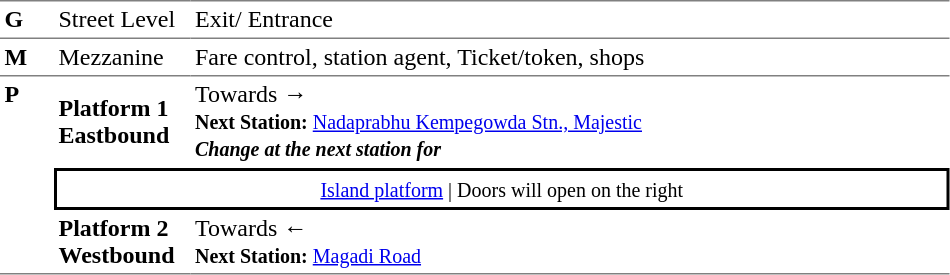<table table border=0 cellspacing=0 cellpadding=3>
<tr>
<td style="border-top:solid 1px gray;border-bottom:solid 1px gray;" width=30 valign=top><strong>G</strong></td>
<td style="border-top:solid 1px gray;border-bottom:solid 1px gray;" width=85 valign=top>Street Level</td>
<td style="border-top:solid 1px gray;border-bottom:solid 1px gray;" width=500 valign=top>Exit/ Entrance</td>
</tr>
<tr>
<td style="border-bottom:solid 1px gray;"><strong>M</strong></td>
<td style="border-bottom:solid 1px gray;">Mezzanine</td>
<td style="border-bottom:solid 1px gray;">Fare control, station agent, Ticket/token, shops</td>
</tr>
<tr>
<td style="border-bottom:solid 1px gray;" width=30 rowspan=3 valign=top><strong>P</strong></td>
<td style="border-bottom:solid 1px white;" width=85><span><strong>Platform 1</strong><br><strong>Eastbound</strong></span></td>
<td style="border-bottom:solid 1px white;" width=500>Towards → <br><small><strong>Next Station:</strong> <a href='#'>Nadaprabhu Kempegowda Stn., Majestic</a><br><strong><em>Change at the next station for </em></strong></small></td>
</tr>
<tr>
<td style="border-top:solid 2px black;border-right:solid 2px black;border-left:solid 2px black;border-bottom:solid 2px black;text-align:center;" colspan=2><small><a href='#'>Island platform</a> | Doors will open on the right </small></td>
</tr>
<tr>
<td style="border-bottom:solid 1px gray;" width=85><span><strong>Platform 2</strong><br><strong>Westbound</strong></span></td>
<td style="border-bottom:solid 1px gray;" width="500">Towards ← <br><small><strong>Next Station:</strong> <a href='#'>Magadi Road</a></small></td>
</tr>
</table>
